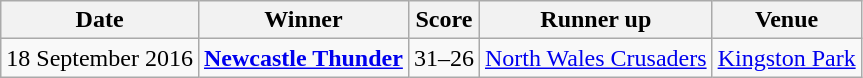<table class="wikitable" style="text-align:center;">
<tr>
<th>Date</th>
<th>Winner</th>
<th>Score</th>
<th>Runner up</th>
<th>Venue</th>
</tr>
<tr>
<td>18 September 2016</td>
<td> <strong><a href='#'>Newcastle Thunder</a></strong></td>
<td>31–26</td>
<td> <a href='#'>North Wales Crusaders</a></td>
<td><a href='#'>Kingston Park</a></td>
</tr>
</table>
